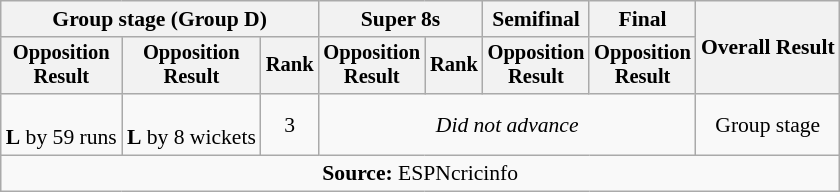<table class=wikitable style=font-size:90%;text-align:center>
<tr>
<th colspan=3>Group stage (Group D)</th>
<th colspan=2>Super 8s</th>
<th>Semifinal</th>
<th>Final</th>
<th rowspan=2>Overall Result</th>
</tr>
<tr style=font-size:95%>
<th>Opposition<br>Result</th>
<th>Opposition<br>Result</th>
<th>Rank</th>
<th>Opposition<br>Result</th>
<th>Rank</th>
<th>Opposition<br>Result</th>
<th>Opposition<br>Result</th>
</tr>
<tr>
<td><br><strong>L</strong> by 59 runs</td>
<td><br><strong>L</strong> by 8 wickets</td>
<td>3</td>
<td colspan=4><em>Did not advance</em></td>
<td>Group stage</td>
</tr>
<tr>
<td colspan="11"><strong>Source:</strong> ESPNcricinfo</td>
</tr>
</table>
